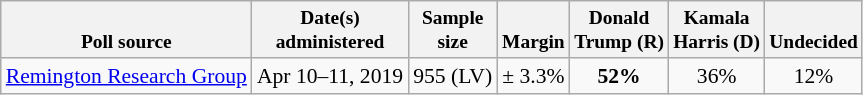<table class="wikitable" style="font-size:90%;text-align:center;">
<tr valign=bottom style="font-size:90%;">
<th>Poll source</th>
<th>Date(s)<br>administered</th>
<th>Sample<br>size</th>
<th>Margin<br></th>
<th>Donald<br>Trump (R)</th>
<th>Kamala<br>Harris (D)</th>
<th>Undecided</th>
</tr>
<tr>
<td style="text-align:left;"><a href='#'>Remington Research Group</a></td>
<td>Apr 10–11, 2019</td>
<td>955 (LV)</td>
<td>± 3.3%</td>
<td><strong>52%</strong></td>
<td>36%</td>
<td>12%</td>
</tr>
</table>
